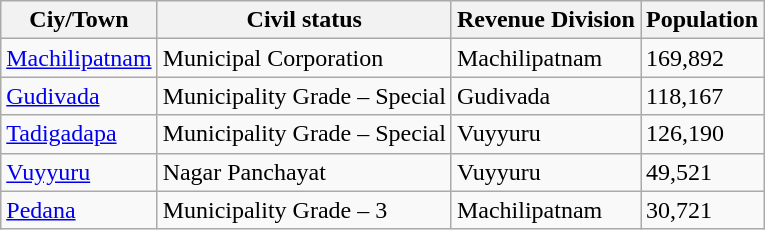<table class="wikitable sortable">
<tr>
<th>Ciy/Town</th>
<th>Civil status</th>
<th>Revenue Division</th>
<th>Population</th>
</tr>
<tr>
<td><a href='#'>Machilipatnam</a></td>
<td>Municipal Corporation</td>
<td>Machilipatnam</td>
<td>169,892</td>
</tr>
<tr>
<td><a href='#'>Gudivada</a></td>
<td>Municipality Grade – Special</td>
<td>Gudivada</td>
<td>118,167</td>
</tr>
<tr>
<td><a href='#'>Tadigadapa</a></td>
<td>Municipality Grade – Special</td>
<td>Vuyyuru</td>
<td>126,190</td>
</tr>
<tr>
<td><a href='#'>Vuyyuru</a></td>
<td>Nagar Panchayat</td>
<td>Vuyyuru</td>
<td>49,521</td>
</tr>
<tr>
<td><a href='#'>Pedana</a></td>
<td>Municipality Grade – 3</td>
<td>Machilipatnam</td>
<td>30,721</td>
</tr>
</table>
